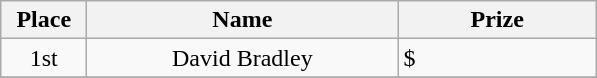<table class="wikitable">
<tr>
<th width="50">Place</th>
<th width="200">Name</th>
<th width="125">Prize</th>
</tr>
<tr>
<td align = "center">1st</td>
<td align = "center">David Bradley</td>
<td>$</td>
</tr>
<tr>
</tr>
</table>
